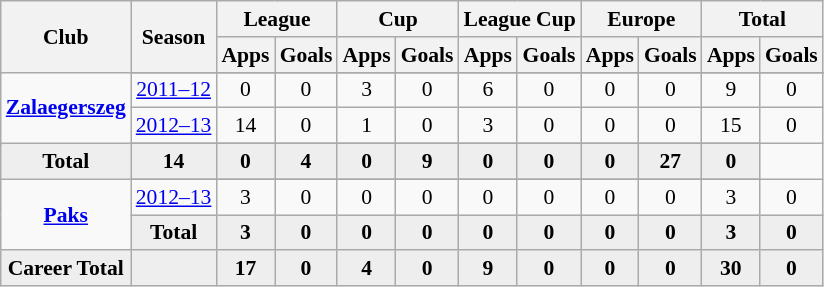<table class="wikitable" style="font-size:90%; text-align: center;">
<tr>
<th rowspan="2">Club</th>
<th rowspan="2">Season</th>
<th colspan="2">League</th>
<th colspan="2">Cup</th>
<th colspan="2">League Cup</th>
<th colspan="2">Europe</th>
<th colspan="2">Total</th>
</tr>
<tr>
<th>Apps</th>
<th>Goals</th>
<th>Apps</th>
<th>Goals</th>
<th>Apps</th>
<th>Goals</th>
<th>Apps</th>
<th>Goals</th>
<th>Apps</th>
<th>Goals</th>
</tr>
<tr ||-||-||-|->
<td rowspan="4" valign="center"><strong><a href='#'>Zalaegerszeg</a></strong></td>
</tr>
<tr>
<td><a href='#'>2011–12</a></td>
<td>0</td>
<td>0</td>
<td>3</td>
<td>0</td>
<td>6</td>
<td>0</td>
<td>0</td>
<td>0</td>
<td>9</td>
<td>0</td>
</tr>
<tr>
<td><a href='#'>2012–13</a></td>
<td>14</td>
<td>0</td>
<td>1</td>
<td>0</td>
<td>3</td>
<td>0</td>
<td>0</td>
<td>0</td>
<td>15</td>
<td>0</td>
</tr>
<tr>
</tr>
<tr style="font-weight:bold; background-color:#eeeeee;">
<td>Total</td>
<td>14</td>
<td>0</td>
<td>4</td>
<td>0</td>
<td>9</td>
<td>0</td>
<td>0</td>
<td>0</td>
<td>27</td>
<td>0</td>
</tr>
<tr>
<td rowspan="3" valign="center"><strong><a href='#'>Paks</a></strong></td>
</tr>
<tr>
<td><a href='#'>2012–13</a></td>
<td>3</td>
<td>0</td>
<td>0</td>
<td>0</td>
<td>0</td>
<td>0</td>
<td>0</td>
<td>0</td>
<td>3</td>
<td>0</td>
</tr>
<tr style="font-weight:bold; background-color:#eeeeee;">
<td>Total</td>
<td>3</td>
<td>0</td>
<td>0</td>
<td>0</td>
<td>0</td>
<td>0</td>
<td>0</td>
<td>0</td>
<td>3</td>
<td>0</td>
</tr>
<tr style="font-weight:bold; background-color:#eeeeee;">
<td rowspan="2" valign="top"><strong>Career Total</strong></td>
<td></td>
<td><strong>17</strong></td>
<td><strong>0</strong></td>
<td><strong>4</strong></td>
<td><strong>0</strong></td>
<td><strong>9</strong></td>
<td><strong>0</strong></td>
<td><strong>0</strong></td>
<td><strong>0</strong></td>
<td><strong>30</strong></td>
<td><strong>0</strong></td>
</tr>
</table>
